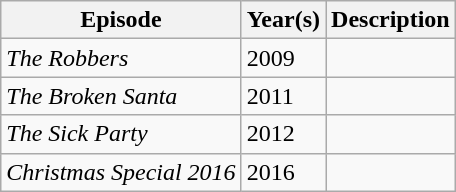<table class="wikitable sortable">
<tr>
<th>Episode</th>
<th>Year(s)</th>
<th>Description</th>
</tr>
<tr>
<td><em>The Robbers</em></td>
<td>2009</td>
<td></td>
</tr>
<tr>
<td><em>The Broken Santa</em></td>
<td>2011</td>
<td></td>
</tr>
<tr>
<td><em>The Sick Party</em></td>
<td>2012</td>
<td></td>
</tr>
<tr>
<td><em>Christmas Special 2016</em></td>
<td>2016</td>
<td></td>
</tr>
</table>
